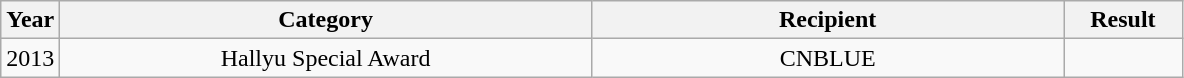<table class="wikitable" style="text-align:center">
<tr>
<th width="5%">Year</th>
<th width="45%">Category</th>
<th width="40%">Recipient</th>
<th width="10%">Result</th>
</tr>
<tr>
<td>2013</td>
<td>Hallyu Special Award</td>
<td>CNBLUE</td>
<td></td>
</tr>
</table>
